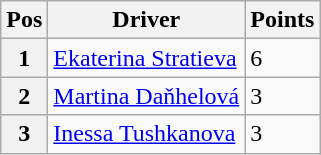<table class="wikitable">
<tr>
<th>Pos</th>
<th>Driver</th>
<th>Points</th>
</tr>
<tr>
<th>1</th>
<td> <a href='#'>Ekaterina Stratieva</a></td>
<td>6</td>
</tr>
<tr>
<th>2</th>
<td> <a href='#'>Martina Daňhelová</a></td>
<td>3</td>
</tr>
<tr>
<th>3</th>
<td> <a href='#'>Inessa Tushkanova</a></td>
<td>3</td>
</tr>
</table>
